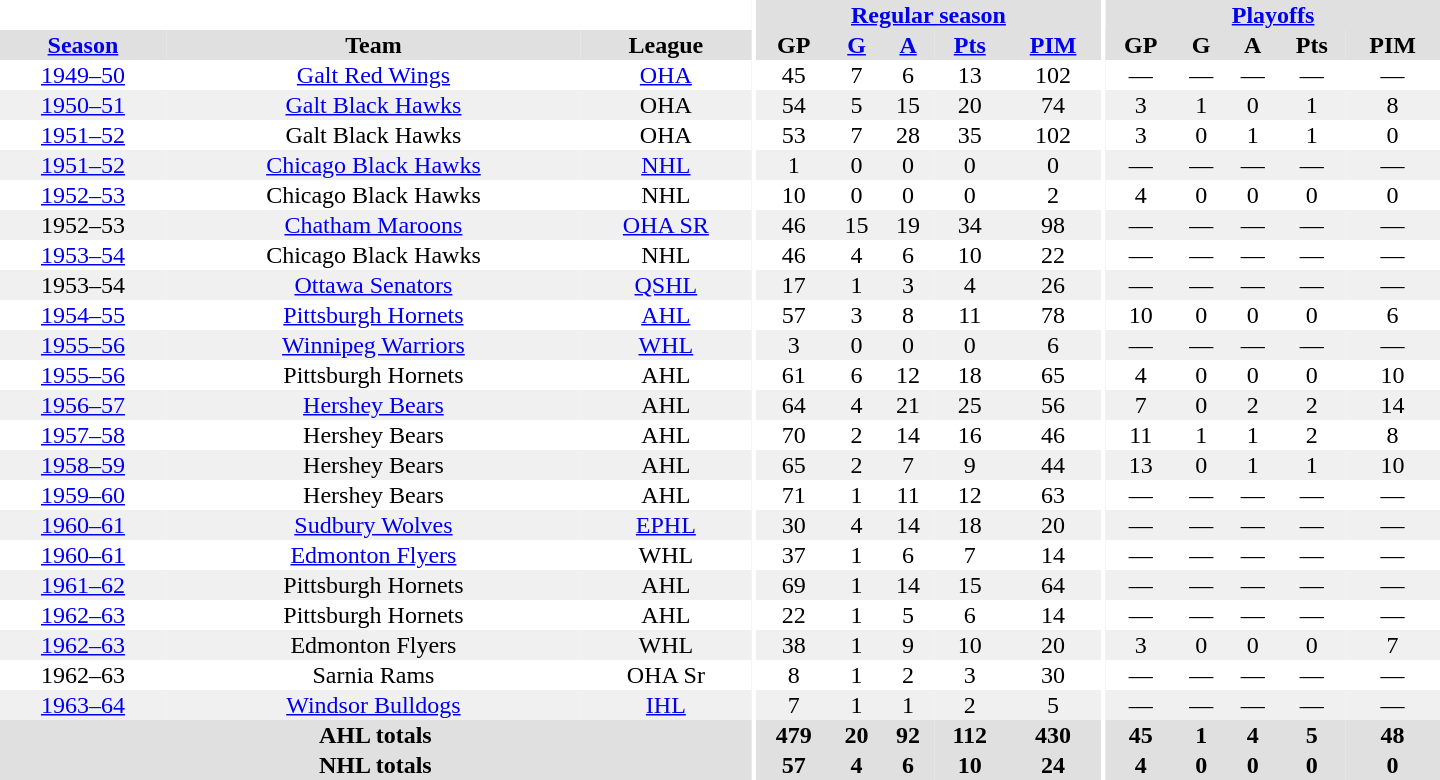<table border="0" cellpadding="1" cellspacing="0" style="text-align:center; width:60em">
<tr bgcolor="#e0e0e0">
<th colspan="3" bgcolor="#ffffff"></th>
<th rowspan="100" bgcolor="#ffffff"></th>
<th colspan="5"><a href='#'>Regular season</a></th>
<th rowspan="100" bgcolor="#ffffff"></th>
<th colspan="5"><a href='#'>Playoffs</a></th>
</tr>
<tr bgcolor="#e0e0e0">
<th><a href='#'>Season</a></th>
<th>Team</th>
<th>League</th>
<th>GP</th>
<th><a href='#'>G</a></th>
<th><a href='#'>A</a></th>
<th><a href='#'>Pts</a></th>
<th><a href='#'>PIM</a></th>
<th>GP</th>
<th>G</th>
<th>A</th>
<th>Pts</th>
<th>PIM</th>
</tr>
<tr>
<td><a href='#'>1949–50</a></td>
<td><a href='#'>Galt Red Wings</a></td>
<td><a href='#'>OHA</a></td>
<td>45</td>
<td>7</td>
<td>6</td>
<td>13</td>
<td>102</td>
<td>—</td>
<td>—</td>
<td>—</td>
<td>—</td>
<td>—</td>
</tr>
<tr bgcolor="#f0f0f0">
<td><a href='#'>1950–51</a></td>
<td><a href='#'>Galt Black Hawks</a></td>
<td>OHA</td>
<td>54</td>
<td>5</td>
<td>15</td>
<td>20</td>
<td>74</td>
<td>3</td>
<td>1</td>
<td>0</td>
<td>1</td>
<td>8</td>
</tr>
<tr>
<td><a href='#'>1951–52</a></td>
<td>Galt Black Hawks</td>
<td>OHA</td>
<td>53</td>
<td>7</td>
<td>28</td>
<td>35</td>
<td>102</td>
<td>3</td>
<td>0</td>
<td>1</td>
<td>1</td>
<td>0</td>
</tr>
<tr bgcolor="#f0f0f0">
<td><a href='#'>1951–52</a></td>
<td><a href='#'>Chicago Black Hawks</a></td>
<td><a href='#'>NHL</a></td>
<td>1</td>
<td>0</td>
<td>0</td>
<td>0</td>
<td>0</td>
<td>—</td>
<td>—</td>
<td>—</td>
<td>—</td>
<td>—</td>
</tr>
<tr>
<td><a href='#'>1952–53</a></td>
<td>Chicago Black Hawks</td>
<td>NHL</td>
<td>10</td>
<td>0</td>
<td>0</td>
<td>0</td>
<td>2</td>
<td>4</td>
<td>0</td>
<td>0</td>
<td>0</td>
<td>0</td>
</tr>
<tr bgcolor="#f0f0f0">
<td>1952–53</td>
<td><a href='#'>Chatham Maroons</a></td>
<td><a href='#'>OHA SR</a></td>
<td>46</td>
<td>15</td>
<td>19</td>
<td>34</td>
<td>98</td>
<td>—</td>
<td>—</td>
<td>—</td>
<td>—</td>
<td>—</td>
</tr>
<tr>
<td><a href='#'>1953–54</a></td>
<td>Chicago Black Hawks</td>
<td>NHL</td>
<td>46</td>
<td>4</td>
<td>6</td>
<td>10</td>
<td>22</td>
<td>—</td>
<td>—</td>
<td>—</td>
<td>—</td>
<td>—</td>
</tr>
<tr bgcolor="#f0f0f0">
<td>1953–54</td>
<td><a href='#'>Ottawa Senators</a></td>
<td><a href='#'>QSHL</a></td>
<td>17</td>
<td>1</td>
<td>3</td>
<td>4</td>
<td>26</td>
<td>—</td>
<td>—</td>
<td>—</td>
<td>—</td>
<td>—</td>
</tr>
<tr>
<td><a href='#'>1954–55</a></td>
<td><a href='#'>Pittsburgh Hornets</a></td>
<td><a href='#'>AHL</a></td>
<td>57</td>
<td>3</td>
<td>8</td>
<td>11</td>
<td>78</td>
<td>10</td>
<td>0</td>
<td>0</td>
<td>0</td>
<td>6</td>
</tr>
<tr bgcolor="#f0f0f0">
<td><a href='#'>1955–56</a></td>
<td><a href='#'>Winnipeg Warriors</a></td>
<td><a href='#'>WHL</a></td>
<td>3</td>
<td>0</td>
<td>0</td>
<td>0</td>
<td>6</td>
<td>—</td>
<td>—</td>
<td>—</td>
<td>—</td>
<td>—</td>
</tr>
<tr>
<td><a href='#'>1955–56</a></td>
<td>Pittsburgh Hornets</td>
<td>AHL</td>
<td>61</td>
<td>6</td>
<td>12</td>
<td>18</td>
<td>65</td>
<td>4</td>
<td>0</td>
<td>0</td>
<td>0</td>
<td>10</td>
</tr>
<tr bgcolor="#f0f0f0">
<td><a href='#'>1956–57</a></td>
<td><a href='#'>Hershey Bears</a></td>
<td>AHL</td>
<td>64</td>
<td>4</td>
<td>21</td>
<td>25</td>
<td>56</td>
<td>7</td>
<td>0</td>
<td>2</td>
<td>2</td>
<td>14</td>
</tr>
<tr>
<td><a href='#'>1957–58</a></td>
<td>Hershey Bears</td>
<td>AHL</td>
<td>70</td>
<td>2</td>
<td>14</td>
<td>16</td>
<td>46</td>
<td>11</td>
<td>1</td>
<td>1</td>
<td>2</td>
<td>8</td>
</tr>
<tr bgcolor="#f0f0f0">
<td><a href='#'>1958–59</a></td>
<td>Hershey Bears</td>
<td>AHL</td>
<td>65</td>
<td>2</td>
<td>7</td>
<td>9</td>
<td>44</td>
<td>13</td>
<td>0</td>
<td>1</td>
<td>1</td>
<td>10</td>
</tr>
<tr>
<td><a href='#'>1959–60</a></td>
<td>Hershey Bears</td>
<td>AHL</td>
<td>71</td>
<td>1</td>
<td>11</td>
<td>12</td>
<td>63</td>
<td>—</td>
<td>—</td>
<td>—</td>
<td>—</td>
<td>—</td>
</tr>
<tr bgcolor="#f0f0f0">
<td><a href='#'>1960–61</a></td>
<td><a href='#'>Sudbury Wolves</a></td>
<td><a href='#'>EPHL</a></td>
<td>30</td>
<td>4</td>
<td>14</td>
<td>18</td>
<td>20</td>
<td>—</td>
<td>—</td>
<td>—</td>
<td>—</td>
<td>—</td>
</tr>
<tr>
<td><a href='#'>1960–61</a></td>
<td><a href='#'>Edmonton Flyers</a></td>
<td>WHL</td>
<td>37</td>
<td>1</td>
<td>6</td>
<td>7</td>
<td>14</td>
<td>—</td>
<td>—</td>
<td>—</td>
<td>—</td>
<td>—</td>
</tr>
<tr bgcolor="#f0f0f0">
<td><a href='#'>1961–62</a></td>
<td>Pittsburgh Hornets</td>
<td>AHL</td>
<td>69</td>
<td>1</td>
<td>14</td>
<td>15</td>
<td>64</td>
<td>—</td>
<td>—</td>
<td>—</td>
<td>—</td>
<td>—</td>
</tr>
<tr>
<td><a href='#'>1962–63</a></td>
<td>Pittsburgh Hornets</td>
<td>AHL</td>
<td>22</td>
<td>1</td>
<td>5</td>
<td>6</td>
<td>14</td>
<td>—</td>
<td>—</td>
<td>—</td>
<td>—</td>
<td>—</td>
</tr>
<tr bgcolor="#f0f0f0">
<td><a href='#'>1962–63</a></td>
<td>Edmonton Flyers</td>
<td>WHL</td>
<td>38</td>
<td>1</td>
<td>9</td>
<td>10</td>
<td>20</td>
<td>3</td>
<td>0</td>
<td>0</td>
<td>0</td>
<td>7</td>
</tr>
<tr>
<td>1962–63</td>
<td>Sarnia Rams</td>
<td>OHA Sr</td>
<td>8</td>
<td>1</td>
<td>2</td>
<td>3</td>
<td>30</td>
<td>—</td>
<td>—</td>
<td>—</td>
<td>—</td>
<td>—</td>
</tr>
<tr bgcolor="#f0f0f0">
<td><a href='#'>1963–64</a></td>
<td><a href='#'>Windsor Bulldogs</a></td>
<td><a href='#'>IHL</a></td>
<td>7</td>
<td>1</td>
<td>1</td>
<td>2</td>
<td>5</td>
<td>—</td>
<td>—</td>
<td>—</td>
<td>—</td>
<td>—</td>
</tr>
<tr bgcolor="#e0e0e0">
<th colspan="3">AHL totals</th>
<th>479</th>
<th>20</th>
<th>92</th>
<th>112</th>
<th>430</th>
<th>45</th>
<th>1</th>
<th>4</th>
<th>5</th>
<th>48</th>
</tr>
<tr bgcolor="#e0e0e0">
<th colspan="3">NHL totals</th>
<th>57</th>
<th>4</th>
<th>6</th>
<th>10</th>
<th>24</th>
<th>4</th>
<th>0</th>
<th>0</th>
<th>0</th>
<th>0</th>
</tr>
</table>
